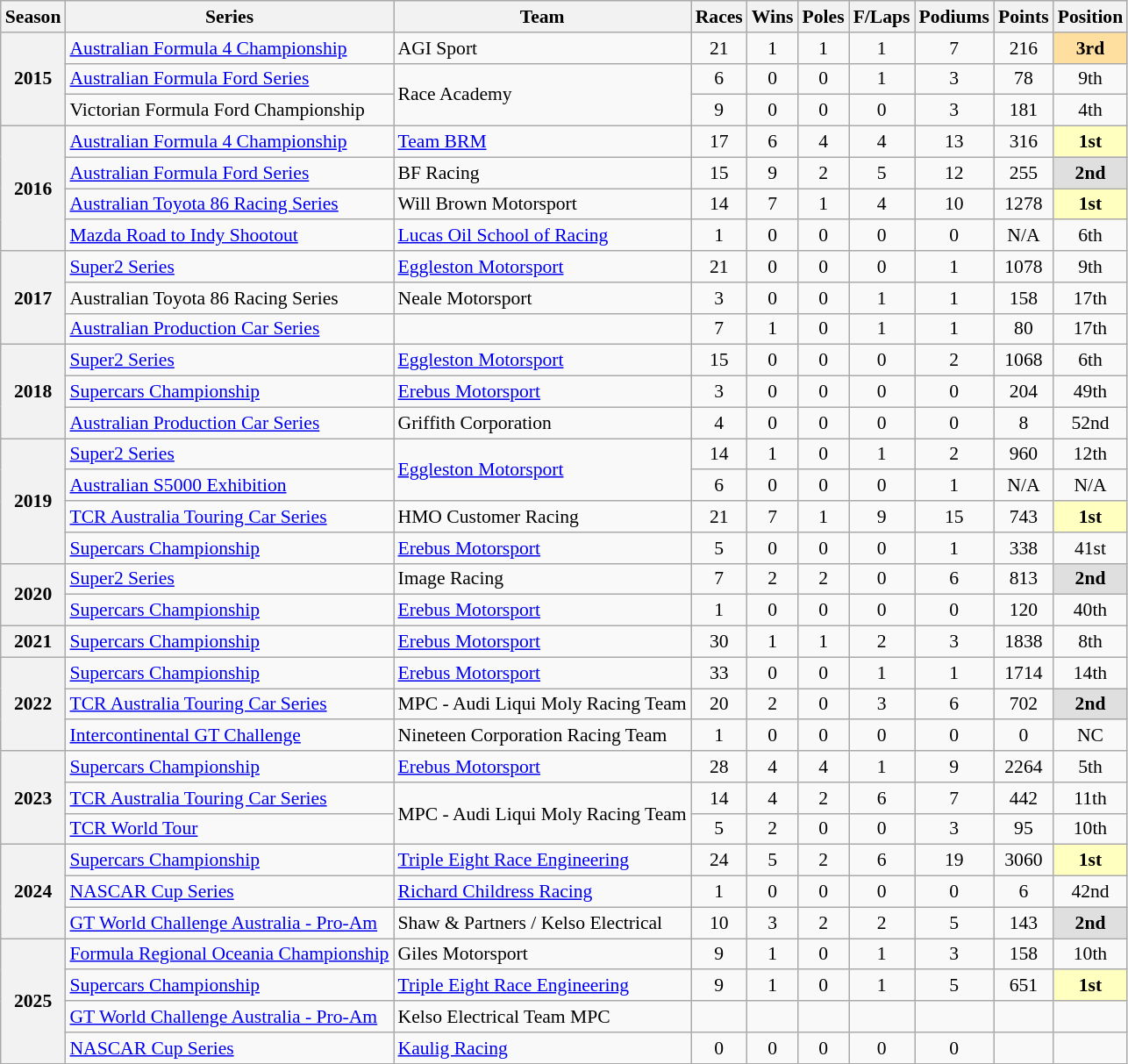<table class="wikitable" style="font-size: 90%; text-align:center">
<tr>
<th>Season</th>
<th>Series</th>
<th>Team</th>
<th>Races</th>
<th>Wins</th>
<th>Poles</th>
<th>F/Laps</th>
<th>Podiums</th>
<th>Points</th>
<th>Position</th>
</tr>
<tr>
<th rowspan="3">2015</th>
<td align=left><a href='#'>Australian Formula 4 Championship</a></td>
<td align=left>AGI Sport</td>
<td>21</td>
<td>1</td>
<td>1</td>
<td>1</td>
<td>7</td>
<td>216</td>
<td style="background: #ffdf9f"><strong>3rd</strong></td>
</tr>
<tr>
<td align=left><a href='#'>Australian Formula Ford Series</a></td>
<td rowspan="2" align=left>Race Academy</td>
<td>6</td>
<td>0</td>
<td>0</td>
<td>1</td>
<td>3</td>
<td>78</td>
<td>9th</td>
</tr>
<tr>
<td align=left>Victorian Formula Ford Championship</td>
<td>9</td>
<td>0</td>
<td>0</td>
<td>0</td>
<td>3</td>
<td>181</td>
<td align="center">4th</td>
</tr>
<tr>
<th rowspan="4">2016</th>
<td align=left><a href='#'>Australian Formula 4 Championship</a></td>
<td align=left><a href='#'>Team BRM</a></td>
<td>17</td>
<td>6</td>
<td>4</td>
<td>4</td>
<td>13</td>
<td>316</td>
<td style="background: #ffffbf"><strong>1st</strong></td>
</tr>
<tr>
<td align=left><a href='#'>Australian Formula Ford Series</a></td>
<td align=left>BF Racing</td>
<td>15</td>
<td>9</td>
<td>2</td>
<td>5</td>
<td>12</td>
<td>255</td>
<td style="background: #dfdfdf"><strong>2nd</strong></td>
</tr>
<tr>
<td align=left><a href='#'>Australian Toyota 86 Racing Series</a></td>
<td align=left>Will Brown Motorsport</td>
<td>14</td>
<td>7</td>
<td>1</td>
<td>4</td>
<td>10</td>
<td>1278</td>
<td style="background: #ffffbf"><strong>1st</strong></td>
</tr>
<tr>
<td align=left><a href='#'>Mazda Road to Indy Shootout</a></td>
<td align=left><a href='#'>Lucas Oil School of Racing</a></td>
<td>1</td>
<td>0</td>
<td>0</td>
<td>0</td>
<td>0</td>
<td>N/A</td>
<td>6th</td>
</tr>
<tr>
<th rowspan="3">2017</th>
<td align=left><a href='#'>Super2 Series</a></td>
<td align=left><a href='#'>Eggleston Motorsport</a></td>
<td>21</td>
<td>0</td>
<td>0</td>
<td>0</td>
<td>1</td>
<td>1078</td>
<td>9th</td>
</tr>
<tr>
<td align=left>Australian Toyota 86 Racing Series</td>
<td align=left>Neale Motorsport</td>
<td>3</td>
<td>0</td>
<td>0</td>
<td>1</td>
<td>1</td>
<td>158</td>
<td>17th</td>
</tr>
<tr>
<td align=left><a href='#'>Australian Production Car Series</a></td>
<td></td>
<td>7</td>
<td>1</td>
<td>0</td>
<td>1</td>
<td>1</td>
<td>80</td>
<td>17th</td>
</tr>
<tr>
<th rowspan="3">2018</th>
<td align=left><a href='#'>Super2 Series</a></td>
<td align=left><a href='#'>Eggleston Motorsport</a></td>
<td>15</td>
<td>0</td>
<td>0</td>
<td>0</td>
<td>2</td>
<td>1068</td>
<td>6th</td>
</tr>
<tr>
<td align=left><a href='#'>Supercars Championship</a></td>
<td align=left><a href='#'>Erebus Motorsport</a></td>
<td>3</td>
<td>0</td>
<td>0</td>
<td>0</td>
<td>0</td>
<td>204</td>
<td>49th</td>
</tr>
<tr>
<td align=left><a href='#'>Australian Production Car Series</a></td>
<td align=left>Griffith Corporation</td>
<td>4</td>
<td>0</td>
<td>0</td>
<td>0</td>
<td>0</td>
<td>8</td>
<td>52nd</td>
</tr>
<tr>
<th rowspan="4">2019</th>
<td align=left><a href='#'>Super2 Series</a></td>
<td rowspan="2" align=left><a href='#'>Eggleston Motorsport</a></td>
<td>14</td>
<td>1</td>
<td>0</td>
<td>1</td>
<td>2</td>
<td>960</td>
<td>12th</td>
</tr>
<tr>
<td align=left><a href='#'>Australian S5000 Exhibition</a></td>
<td>6</td>
<td>0</td>
<td>0</td>
<td>0</td>
<td>1</td>
<td>N/A</td>
<td align="center">N/A</td>
</tr>
<tr>
<td align=left><a href='#'>TCR Australia Touring Car Series</a></td>
<td align=left>HMO Customer Racing</td>
<td>21</td>
<td>7</td>
<td>1</td>
<td>9</td>
<td>15</td>
<td>743</td>
<td style="background: #ffffbf"><strong>1st</strong></td>
</tr>
<tr>
<td align=left><a href='#'>Supercars Championship</a></td>
<td align=left><a href='#'>Erebus Motorsport</a></td>
<td>5</td>
<td>0</td>
<td>0</td>
<td>0</td>
<td>1</td>
<td>338</td>
<td>41st</td>
</tr>
<tr>
<th rowspan="2">2020</th>
<td align=left><a href='#'>Super2 Series</a></td>
<td align=left>Image Racing</td>
<td>7</td>
<td>2</td>
<td>2</td>
<td>0</td>
<td>6</td>
<td>813</td>
<td style="background: #dfdfdf"><strong>2nd</strong></td>
</tr>
<tr>
<td align=left><a href='#'>Supercars Championship</a></td>
<td align=left><a href='#'>Erebus Motorsport</a></td>
<td>1</td>
<td>0</td>
<td>0</td>
<td>0</td>
<td>0</td>
<td>120</td>
<td align="center">40th</td>
</tr>
<tr>
<th>2021</th>
<td align=left><a href='#'>Supercars Championship</a></td>
<td align=left><a href='#'>Erebus Motorsport</a></td>
<td>30</td>
<td>1</td>
<td>1</td>
<td>2</td>
<td>3</td>
<td>1838</td>
<td>8th</td>
</tr>
<tr>
<th rowspan="3">2022</th>
<td align=left><a href='#'>Supercars Championship</a></td>
<td align=left><a href='#'>Erebus Motorsport</a></td>
<td>33</td>
<td>0</td>
<td>0</td>
<td>1</td>
<td>1</td>
<td>1714</td>
<td>14th</td>
</tr>
<tr>
<td align=left><a href='#'>TCR Australia Touring Car Series</a></td>
<td align=left>MPC - Audi Liqui Moly Racing Team</td>
<td>20</td>
<td>2</td>
<td>0</td>
<td>3</td>
<td>6</td>
<td>702</td>
<td style="background: #dfdfdf"><strong>2nd</strong></td>
</tr>
<tr>
<td align=left><a href='#'>Intercontinental GT Challenge</a></td>
<td align=left>Nineteen Corporation Racing Team</td>
<td>1</td>
<td>0</td>
<td>0</td>
<td>0</td>
<td>0</td>
<td>0</td>
<td>NC</td>
</tr>
<tr>
<th rowspan="3">2023</th>
<td align=left><a href='#'>Supercars Championship</a></td>
<td align=left><a href='#'>Erebus Motorsport</a></td>
<td>28</td>
<td>4</td>
<td>4</td>
<td>1</td>
<td>9</td>
<td>2264</td>
<td>5th</td>
</tr>
<tr>
<td align=left><a href='#'>TCR Australia Touring Car Series</a></td>
<td rowspan="2" align=left>MPC - Audi Liqui Moly Racing Team</td>
<td>14</td>
<td>4</td>
<td>2</td>
<td>6</td>
<td>7</td>
<td>442</td>
<td>11th</td>
</tr>
<tr>
<td align=left><a href='#'>TCR World Tour</a></td>
<td>5</td>
<td>2</td>
<td>0</td>
<td>0</td>
<td>3</td>
<td>95</td>
<td>10th</td>
</tr>
<tr>
<th rowspan="3">2024</th>
<td align=left><a href='#'>Supercars Championship</a></td>
<td align=left><a href='#'>Triple Eight Race Engineering</a></td>
<td>24</td>
<td>5</td>
<td>2</td>
<td>6</td>
<td>19</td>
<td>3060</td>
<td style="background: #ffffbf"><strong>1st</strong></td>
</tr>
<tr>
<td align=left><a href='#'>NASCAR Cup Series</a></td>
<td align=left><a href='#'>Richard Childress Racing</a></td>
<td>1</td>
<td>0</td>
<td>0</td>
<td>0</td>
<td>0</td>
<td>6</td>
<td>42nd</td>
</tr>
<tr>
<td align=left><a href='#'>GT World Challenge Australia - Pro-Am</a></td>
<td align=left>Shaw & Partners / Kelso Electrical</td>
<td>10</td>
<td>3</td>
<td>2</td>
<td>2</td>
<td>5</td>
<td>143</td>
<td style="background: #dfdfdf"><strong>2nd</strong></td>
</tr>
<tr>
<th rowspan="4">2025</th>
<td align=left><a href='#'>Formula Regional Oceania Championship</a></td>
<td align=left>Giles Motorsport</td>
<td>9</td>
<td>1</td>
<td>0</td>
<td>1</td>
<td>3</td>
<td>158</td>
<td>10th</td>
</tr>
<tr>
<td align=left><a href='#'>Supercars Championship</a></td>
<td align=left><a href='#'>Triple Eight Race Engineering</a></td>
<td>9</td>
<td>1</td>
<td>0</td>
<td>1</td>
<td>5</td>
<td>651</td>
<td style="background: #ffffbf"><strong>1st</strong></td>
</tr>
<tr>
<td align=left><a href='#'>GT World Challenge Australia - Pro-Am</a></td>
<td align=left>Kelso Electrical Team MPC</td>
<td></td>
<td></td>
<td></td>
<td></td>
<td></td>
<td></td>
<td></td>
</tr>
<tr>
<td align=left><a href='#'>NASCAR Cup Series</a></td>
<td align=left><a href='#'>Kaulig Racing</a></td>
<td>0</td>
<td>0</td>
<td>0</td>
<td>0</td>
<td>0</td>
<td></td>
<td></td>
</tr>
</table>
